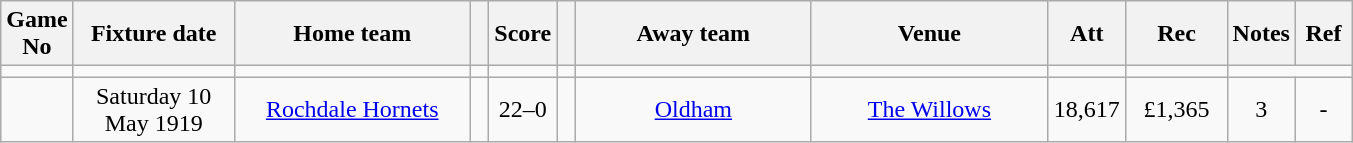<table class="wikitable" style="text-align:center;">
<tr>
<th width=20 abbr="No">Game No</th>
<th width=100 abbr="Date">Fixture date</th>
<th width=150 abbr="Home team">Home team</th>
<th width=5 abbr="space"></th>
<th width=20 abbr="Score">Score</th>
<th width=5 abbr="space"></th>
<th width=150 abbr="Away team">Away team</th>
<th width=150 abbr="Venue">Venue</th>
<th width=45 abbr="Att">Att</th>
<th width=60 abbr="Rec">Rec</th>
<th width=20 abbr="Notes">Notes</th>
<th width=30 abbr="Ref">Ref</th>
</tr>
<tr>
<td></td>
<td></td>
<td></td>
<td></td>
<td></td>
<td></td>
<td></td>
<td></td>
<td></td>
<td></td>
</tr>
<tr>
<td></td>
<td>Saturday 10 May 1919</td>
<td><a href='#'>Rochdale Hornets</a></td>
<td></td>
<td>22–0</td>
<td></td>
<td><a href='#'>Oldham</a></td>
<td><a href='#'>The Willows</a></td>
<td>18,617</td>
<td>£1,365</td>
<td>3</td>
<td>-</td>
</tr>
</table>
